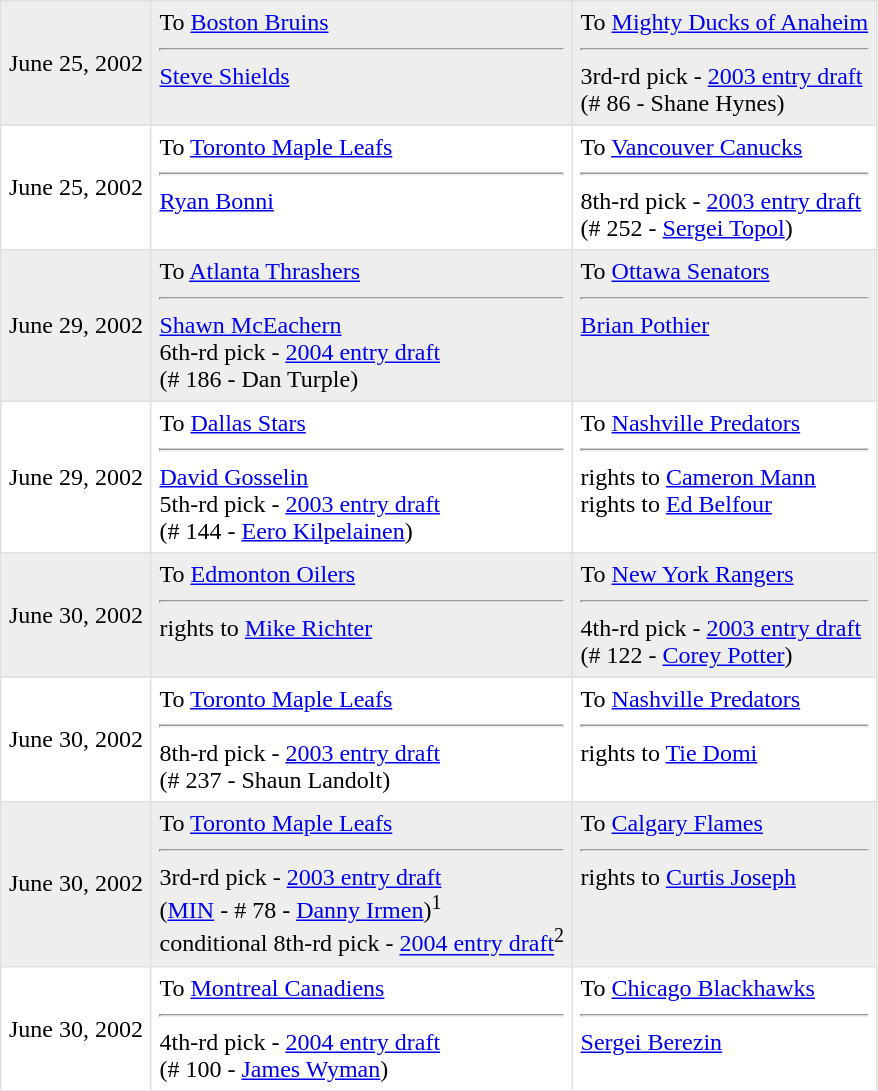<table border=1 style="border-collapse:collapse" bordercolor="#DFDFDF"  cellpadding="5">
<tr bgcolor="#eeeeee">
<td>June 25, 2002</td>
<td valign="top">To <a href='#'>Boston Bruins</a><hr><a href='#'>Steve Shields</a></td>
<td valign="top">To <a href='#'>Mighty Ducks of Anaheim</a><hr>3rd-rd pick - <a href='#'>2003 entry draft</a><br>(# 86 - Shane Hynes)</td>
</tr>
<tr>
<td>June 25, 2002</td>
<td valign="top">To <a href='#'>Toronto Maple Leafs</a><hr><a href='#'>Ryan Bonni</a></td>
<td valign="top">To <a href='#'>Vancouver Canucks</a><hr>8th-rd pick - <a href='#'>2003 entry draft</a><br>(# 252 - <a href='#'>Sergei Topol</a>)</td>
</tr>
<tr bgcolor="#eeeeee">
<td>June 29, 2002</td>
<td valign="top">To <a href='#'>Atlanta Thrashers</a><hr><a href='#'>Shawn McEachern</a><br>6th-rd pick - <a href='#'>2004 entry draft</a><br>(# 186 - Dan Turple)</td>
<td valign="top">To <a href='#'>Ottawa Senators</a><hr><a href='#'>Brian Pothier</a></td>
</tr>
<tr>
<td>June 29, 2002</td>
<td valign="top">To <a href='#'>Dallas Stars</a><hr><a href='#'>David Gosselin</a><br>5th-rd pick - <a href='#'>2003 entry draft</a><br>(# 144 - <a href='#'>Eero Kilpelainen</a>)</td>
<td valign="top">To <a href='#'>Nashville Predators</a><hr>rights to <a href='#'>Cameron Mann</a><br>rights to <a href='#'>Ed Belfour</a></td>
</tr>
<tr bgcolor="#eeeeee">
<td>June 30, 2002</td>
<td valign="top">To <a href='#'>Edmonton Oilers</a><hr>rights to <a href='#'>Mike Richter</a></td>
<td valign="top">To <a href='#'>New York Rangers</a><hr>4th-rd pick - <a href='#'>2003 entry draft</a><br>(# 122 - <a href='#'>Corey Potter</a>)</td>
</tr>
<tr>
<td>June 30, 2002</td>
<td valign="top">To <a href='#'>Toronto Maple Leafs</a><hr>8th-rd pick - <a href='#'>2003 entry draft</a><br>(# 237 - Shaun Landolt)</td>
<td valign="top">To <a href='#'>Nashville Predators</a><hr>rights to <a href='#'>Tie Domi</a></td>
</tr>
<tr bgcolor="#eeeeee">
<td>June 30, 2002</td>
<td valign="top">To <a href='#'>Toronto Maple Leafs</a><hr>3rd-rd pick - <a href='#'>2003 entry draft</a><br>(<a href='#'>MIN</a> - # 78 - <a href='#'>Danny Irmen</a>)<sup>1</sup><br>conditional 8th-rd pick - <a href='#'>2004 entry draft</a><sup>2</sup></td>
<td valign="top">To <a href='#'>Calgary Flames</a><hr>rights to <a href='#'>Curtis Joseph</a></td>
</tr>
<tr>
<td>June 30, 2002</td>
<td valign="top">To <a href='#'>Montreal Canadiens</a><hr>4th-rd pick - <a href='#'>2004 entry draft</a><br>(# 100 - <a href='#'>James Wyman</a>)</td>
<td valign="top">To <a href='#'>Chicago Blackhawks</a><hr><a href='#'>Sergei Berezin</a></td>
</tr>
<tr>
</tr>
</table>
